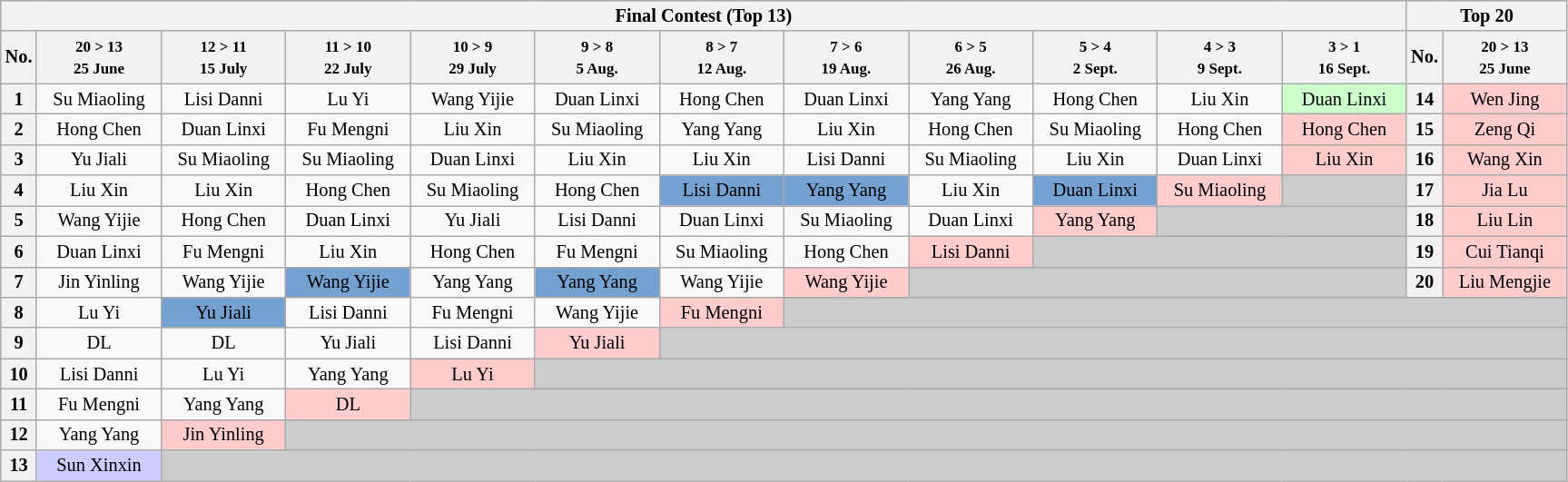<table class="wikitable" style="font-size:85%;">
<tr>
<th align="center" colspan="12">Final Contest (Top 13)</th>
<th align="center" colspan="2">Top 20</th>
</tr>
<tr>
<th align="center">No.</th>
<th align="center" width=85><small>20 > 13<br>25 June</small></th>
<th align="center" width=85><small>12 > 11<br>15 July</small></th>
<th align="center" width=85><small>11 > 10<br>22 July</small></th>
<th align="center" width=85><small>10 > 9<br>29 July</small></th>
<th align="center" width=85><small>9 > 8<br>5 Aug.</small></th>
<th align="center" width=85><small>8 > 7<br>12 Aug.</small></th>
<th align="center" width=85><small>7 > 6<br>19 Aug.</small></th>
<th align="center" width=85><small>6 > 5<br>26 Aug.</small></th>
<th align="center" width=85><small>5 > 4<br>2 Sept.</small></th>
<th align="center" width=85><small>4 > 3<br>9 Sept.</small></th>
<th align="center" width=85><small>3 > 1<br>16 Sept.</small></th>
<th align="center">No.</th>
<th align="center" width=85><small>20 > 13<br>25 June</small></th>
</tr>
<tr>
<th>1</th>
<td align="center">Su Miaoling<br><span></span></td>
<td align="center">Lisi Danni<br><span></span></td>
<td align="center">Lu Yi<br><span></span></td>
<td align="center">Wang Yijie<br><span></span></td>
<td align="center">Duan Linxi<br><span></span></td>
<td align="center">Hong Chen<br><span></span></td>
<td align="center">Duan Linxi<br><span></span></td>
<td align="center">Yang Yang<br><span></span></td>
<td align="center">Hong Chen<br><span></span></td>
<td align="center">Liu Xin<br><span></span></td>
<td align="center" bgcolor="#ccffcc">Duan Linxi<br><span></span></td>
<th>14</th>
<td align="center" style="background:#ffcccc;">Wen Jing<br><span></span></td>
</tr>
<tr>
<th>2</th>
<td align="center">Hong Chen<br><span></span></td>
<td align="center">Duan Linxi<br><span></span></td>
<td align="center">Fu Mengni<br><span></span></td>
<td align="center">Liu Xin<br><span></span></td>
<td align="center">Su Miaoling<br><span></span></td>
<td align="center">Yang Yang<br><span></span></td>
<td align="center">Liu Xin<br><span></span></td>
<td align="center">Hong Chen<br><span></span></td>
<td align="center">Su Miaoling<br><span></span></td>
<td align="center">Hong Chen<br><span></span></td>
<td align="center" bgcolor="#ffcccc">Hong Chen<br><span></span></td>
<th>15</th>
<td align="center" style="background:#ffcccc;">Zeng Qi<br><span></span></td>
</tr>
<tr>
<th>3</th>
<td align="center">Yu Jiali<br><span></span></td>
<td align="center">Su Miaoling<br><span></span></td>
<td align="center">Su Miaoling<br><span></span></td>
<td align="center">Duan Linxi<br><span></span></td>
<td align="center">Liu Xin<br><span></span></td>
<td align="center">Liu Xin<br><span></span></td>
<td align="center">Lisi Danni<br><span></span></td>
<td align="center">Su Miaoling<br><span></span></td>
<td align="center">Liu Xin<br><span></span></td>
<td align="center">Duan Linxi<br><span></span></td>
<td align="center" bgcolor="#ffcccc">Liu Xin<br><span></span></td>
<th>16</th>
<td align="center" style="background:#ffcccc;">Wang Xin<br><span></span></td>
</tr>
<tr>
<th>4</th>
<td align="center">Liu Xin<br><span></span></td>
<td align="center">Liu Xin<br><span></span></td>
<td align="center">Hong Chen<br><span></span></td>
<td align="center">Su Miaoling<br><span></span></td>
<td align="center">Hong Chen<br><span></span></td>
<td align="center" bgcolor="75a1d0">Lisi Danni<br><span></span></td>
<td align="center" bgcolor="75a1d0">Yang Yang<br><span></span></td>
<td align="center">Liu Xin<br><span></span></td>
<td align="center" bgcolor="75a1d0">Duan Linxi<br><span></span></td>
<td align="center" bgcolor="#ffcccc">Su Miaoling<br><span></span></td>
<td align="center" colspan="1" bgcolor="#CCCCCC"></td>
<th>17</th>
<td align="center" style="background:#ffcccc;">Jia Lu<br><span></span></td>
</tr>
<tr>
<th>5</th>
<td align="center">Wang Yijie<br><span></span></td>
<td align="center">Hong Chen<br><span></span></td>
<td align="center">Duan Linxi<br><span></span></td>
<td align="center">Yu Jiali<br><span></span></td>
<td align="center">Lisi Danni<br><span></span></td>
<td align="center">Duan Linxi<br><span></span></td>
<td align="center">Su Miaoling<br><span></span></td>
<td align="center">Duan Linxi<br><span></span></td>
<td align="center" bgcolor="#ffcccc">Yang Yang<br><span></span></td>
<td align="center" colspan="2" bgcolor="#CCCCCC"></td>
<th>18</th>
<td align="center" style="background:#ffcccc;">Liu Lin<br><span></span></td>
</tr>
<tr>
<th>6</th>
<td align="center">Duan Linxi<br><span></span></td>
<td align="center">Fu Mengni<br><span></span></td>
<td align="center">Liu Xin<br><span></span></td>
<td align="center">Hong Chen<br><span></span></td>
<td align="center">Fu Mengni<br><span></span></td>
<td align="center">Su Miaoling<br><span></span></td>
<td align="center">Hong Chen<br><span></span></td>
<td align="center" bgcolor="#ffcccc"><span>Lisi Danni<br><span></span></span></td>
<td align="center" colspan="3" bgcolor="#CCCCCC"></td>
<th>19</th>
<td align="center" style="background:#ffcccc;">Cui Tianqi<br><span></span></td>
</tr>
<tr>
<th>7</th>
<td align="center">Jin Yinling<br><span></span></td>
<td align="center">Wang Yijie<br><span></span></td>
<td align="center" style="background:#75a1d0;">Wang Yijie<br><span></span></td>
<td align="center">Yang Yang<br><span></span></td>
<td align="center" style="background:#75a1d0;">Yang Yang<br><span></span></td>
<td align="center">Wang Yijie<br><span></span></td>
<td align="center" bgcolor="#ffcccc">Wang Yijie<br><span></span></td>
<td align="center" colspan="4" bgcolor="#CCCCCC"></td>
<th>20</th>
<td align="center" style="background:#ffcccc;">Liu Mengjie<br><span></span></td>
</tr>
<tr>
<th>8</th>
<td align="center">Lu Yi<br><span></span></td>
<td align="center" style="background:#75a1d0;">Yu Jiali<br><span></span></td>
<td align="center">Lisi Danni<br><span></span></td>
<td align="center">Fu Mengni<br><span></span></td>
<td align="center">Wang Yijie<br><span></span></td>
<td align="center" bgcolor="#ffcccc">Fu Mengni<br><span></span></td>
<td align="center" colspan="7" bgcolor="#CCCCCC"></td>
</tr>
<tr>
<th>9</th>
<td align="center"><span>DL</span></td>
<td align="center"><span>DL</span></td>
<td align="center">Yu Jiali<br><span></span></td>
<td align="center">Lisi Danni<br><span></span></td>
<td align="center" bgcolor="#ffcccc">Yu Jiali<br><span></span></td>
<td align="center" colspan="8" bgcolor="#CCCCCC"></td>
</tr>
<tr>
<th>10</th>
<td align="center">Lisi Danni<br><span></span></td>
<td align="center">Lu Yi<br><span></span></td>
<td align="center">Yang Yang<br><span></span></td>
<td align="center" bgcolor="#ffcccc"><span>Lu Yi<br><span></span></span></td>
<td align="center" colspan="9" bgcolor="#CCCCCC"></td>
</tr>
<tr>
<th>11</th>
<td align="center">Fu Mengni<br><span></span></td>
<td align="center">Yang Yang<br><span></span></td>
<td align="center" bgcolor="#ffcccc"><span>DL</span></td>
<td align="center" colspan="10" bgcolor="#CCCCCC"></td>
</tr>
<tr>
<th>12</th>
<td align="center">Yang Yang<br><span></span></td>
<td align="center" bgcolor="#ffcccc">Jin Yinling<br><span></span></td>
<td align="center" colspan="11" bgcolor="#CCCCCC"></td>
</tr>
<tr>
<th>13</th>
<td align="center" bgcolor="#ccccff">Sun Xinxin<br><span></span></td>
<td align="center" colspan="12" bgcolor="#CCCCCC"></td>
</tr>
</table>
